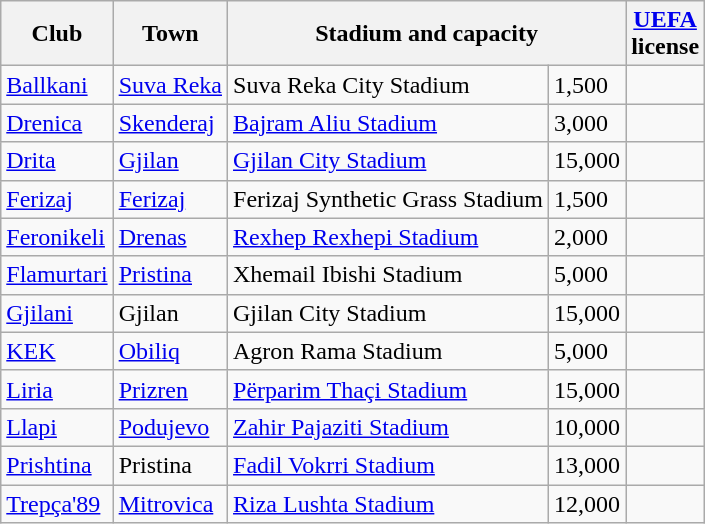<table class="wikitable sortable">
<tr>
<th>Club</th>
<th>Town</th>
<th colspan="2">Stadium and capacity</th>
<th><a href='#'>UEFA</a><br>license</th>
</tr>
<tr>
<td><a href='#'>Ballkani</a></td>
<td><a href='#'>Suva Reka</a></td>
<td>Suva Reka City Stadium</td>
<td>1,500</td>
<td align="center"></td>
</tr>
<tr>
<td><a href='#'>Drenica</a></td>
<td><a href='#'>Skenderaj</a></td>
<td><a href='#'>Bajram Aliu Stadium</a></td>
<td>3,000</td>
<td align="center"></td>
</tr>
<tr>
<td><a href='#'>Drita</a></td>
<td><a href='#'>Gjilan</a></td>
<td><a href='#'>Gjilan City Stadium</a></td>
<td>15,000</td>
<td align="center"></td>
</tr>
<tr>
<td><a href='#'>Ferizaj</a></td>
<td><a href='#'>Ferizaj</a></td>
<td>Ferizaj Synthetic Grass Stadium</td>
<td>1,500</td>
<td align="center"></td>
</tr>
<tr>
<td><a href='#'>Feronikeli</a></td>
<td><a href='#'>Drenas</a></td>
<td><a href='#'>Rexhep Rexhepi Stadium</a></td>
<td>2,000</td>
<td align="center"></td>
</tr>
<tr>
<td><a href='#'>Flamurtari</a></td>
<td><a href='#'>Pristina</a></td>
<td>Xhemail Ibishi Stadium</td>
<td>5,000</td>
<td align="center"></td>
</tr>
<tr>
<td><a href='#'>Gjilani</a></td>
<td>Gjilan</td>
<td>Gjilan City Stadium</td>
<td>15,000</td>
<td align="center"></td>
</tr>
<tr>
<td><a href='#'>KEK</a></td>
<td><a href='#'>Obiliq</a></td>
<td>Agron Rama Stadium</td>
<td>5,000</td>
<td align="center"></td>
</tr>
<tr>
<td><a href='#'>Liria</a></td>
<td><a href='#'>Prizren</a></td>
<td><a href='#'>Përparim Thaçi Stadium</a></td>
<td>15,000</td>
<td align="center"></td>
</tr>
<tr>
<td><a href='#'>Llapi</a></td>
<td><a href='#'>Podujevo</a></td>
<td><a href='#'>Zahir Pajaziti Stadium</a></td>
<td>10,000</td>
<td align="center"></td>
</tr>
<tr>
<td><a href='#'>Prishtina</a></td>
<td>Pristina</td>
<td><a href='#'>Fadil Vokrri Stadium</a></td>
<td>13,000</td>
<td align="center"></td>
</tr>
<tr>
<td><a href='#'>Trepça'89</a></td>
<td><a href='#'>Mitrovica</a></td>
<td><a href='#'>Riza Lushta Stadium</a></td>
<td>12,000</td>
<td align="center"></td>
</tr>
</table>
